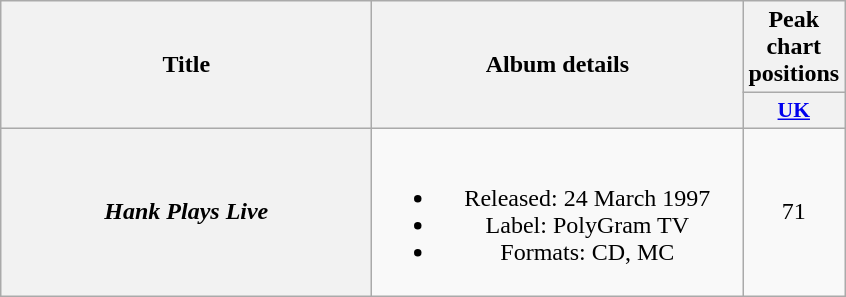<table class="wikitable plainrowheaders" style="text-align:center;">
<tr>
<th rowspan="2" scope="col" style="width:15em;">Title</th>
<th rowspan="2" scope="col" style="width:15em;">Album details</th>
<th>Peak chart positions</th>
</tr>
<tr>
<th scope="col" style="width:2em;font-size:90%;"><a href='#'>UK</a><br></th>
</tr>
<tr>
<th scope="row"><em>Hank Plays Live</em></th>
<td><br><ul><li>Released: 24 March 1997</li><li>Label: PolyGram TV</li><li>Formats: CD, MC</li></ul></td>
<td>71</td>
</tr>
</table>
